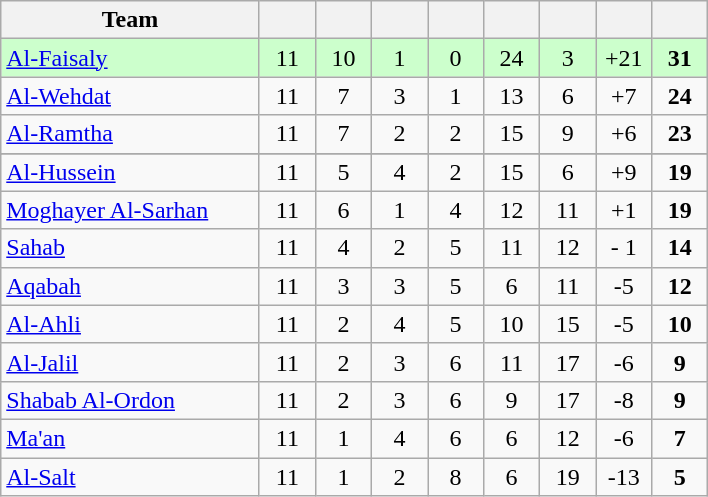<table class="wikitable" style="text-align: center;">
<tr>
<th width="165">Team</th>
<th width="30"></th>
<th width="30"></th>
<th width="30"></th>
<th width="30"></th>
<th width="30"></th>
<th width="30"></th>
<th width="30"></th>
<th width="30"></th>
</tr>
<tr bgcolor="#ccffcc">
<td align="left"><a href='#'>Al-Faisaly</a></td>
<td>11</td>
<td>10</td>
<td>1</td>
<td>0</td>
<td>24</td>
<td>3</td>
<td>+21</td>
<td><strong>31</strong></td>
</tr>
<tr>
<td align="left"><a href='#'>Al-Wehdat</a></td>
<td>11</td>
<td>7</td>
<td>3</td>
<td>1</td>
<td>13</td>
<td>6</td>
<td>+7</td>
<td><strong>24</strong></td>
</tr>
<tr>
<td align="left"><a href='#'>Al-Ramtha</a></td>
<td>11</td>
<td>7</td>
<td>2</td>
<td>2</td>
<td>15</td>
<td>9</td>
<td>+6</td>
<td><strong>23</strong></td>
</tr>
<tr>
</tr>
<tr>
<td align="left"><a href='#'>Al-Hussein</a></td>
<td>11</td>
<td>5</td>
<td>4</td>
<td>2</td>
<td>15</td>
<td>6</td>
<td>+9</td>
<td><strong>19</strong></td>
</tr>
<tr>
<td align="left"><a href='#'>Moghayer Al-Sarhan</a></td>
<td>11</td>
<td>6</td>
<td>1</td>
<td>4</td>
<td>12</td>
<td>11</td>
<td>+1</td>
<td><strong>19</strong></td>
</tr>
<tr>
<td align="left"><a href='#'>Sahab</a></td>
<td>11</td>
<td>4</td>
<td>2</td>
<td>5</td>
<td>11</td>
<td>12</td>
<td>- 1</td>
<td><strong>14</strong></td>
</tr>
<tr>
<td align="left"><a href='#'>Aqabah</a></td>
<td>11</td>
<td>3</td>
<td>3</td>
<td>5</td>
<td>6</td>
<td>11</td>
<td>-5</td>
<td><strong>12</strong></td>
</tr>
<tr>
<td align="left"><a href='#'>Al-Ahli</a></td>
<td>11</td>
<td>2</td>
<td>4</td>
<td>5</td>
<td>10</td>
<td>15</td>
<td>-5</td>
<td><strong>10</strong></td>
</tr>
<tr>
<td align="left"><a href='#'>Al-Jalil</a></td>
<td>11</td>
<td>2</td>
<td>3</td>
<td>6</td>
<td>11</td>
<td>17</td>
<td>-6</td>
<td><strong>9</strong></td>
</tr>
<tr>
<td align="left"><a href='#'>Shabab Al-Ordon</a></td>
<td>11</td>
<td>2</td>
<td>3</td>
<td>6</td>
<td>9</td>
<td>17</td>
<td>-8</td>
<td><strong>9</strong></td>
</tr>
<tr>
<td align="left"><a href='#'>Ma'an</a></td>
<td>11</td>
<td>1</td>
<td>4</td>
<td>6</td>
<td>6</td>
<td>12</td>
<td>-6</td>
<td><strong>7</strong></td>
</tr>
<tr>
<td align="left"><a href='#'>Al-Salt</a></td>
<td>11</td>
<td>1</td>
<td>2</td>
<td>8</td>
<td>6</td>
<td>19</td>
<td>-13</td>
<td><strong>5</strong></td>
</tr>
</table>
